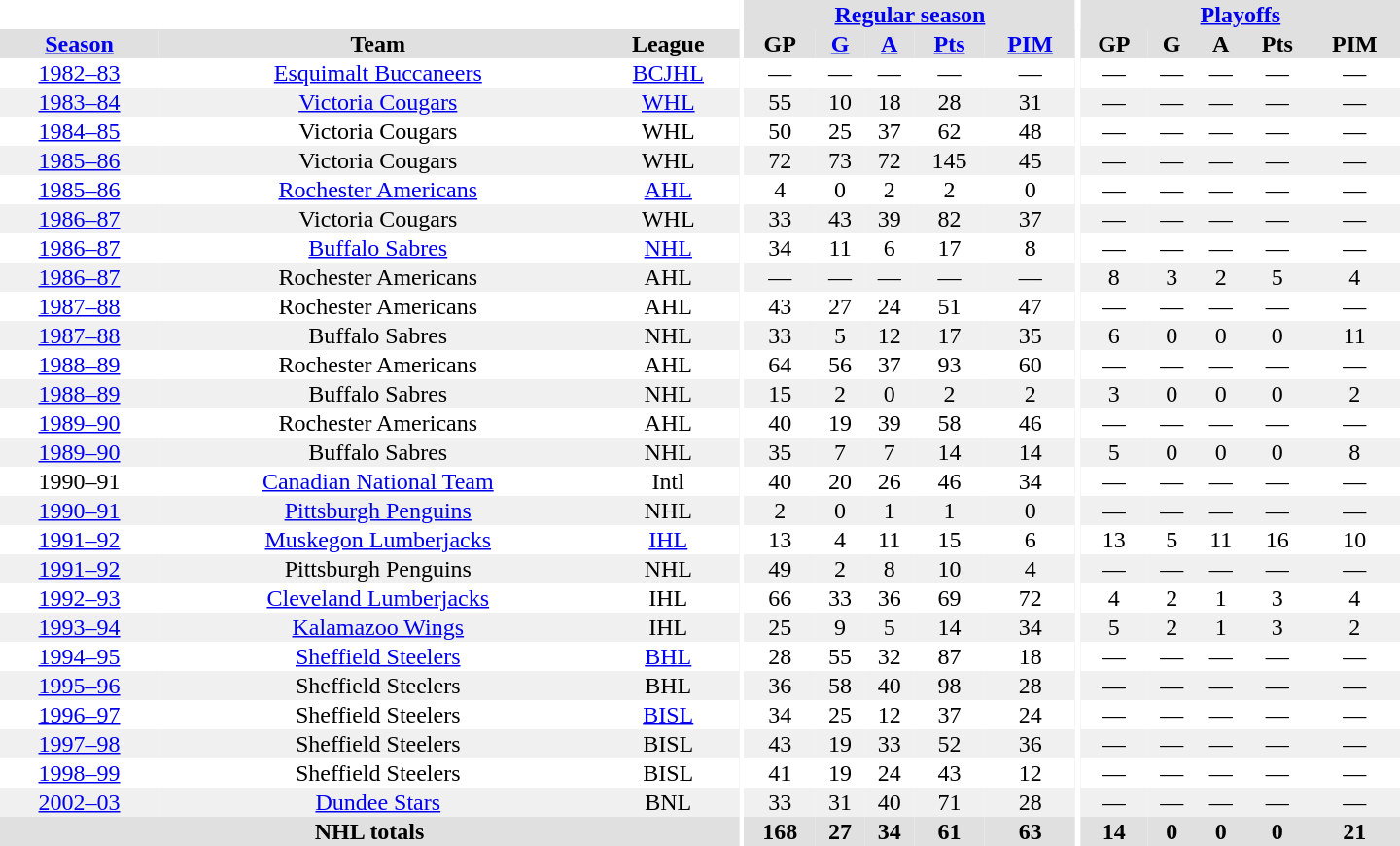<table border="0" cellpadding="1" cellspacing="0" style="text-align:center; width:60em">
<tr bgcolor="#e0e0e0">
<th colspan="3" bgcolor="#ffffff"></th>
<th rowspan="100" bgcolor="#ffffff"></th>
<th colspan="5"><a href='#'>Regular season</a></th>
<th rowspan="100" bgcolor="#ffffff"></th>
<th colspan="5"><a href='#'>Playoffs</a></th>
</tr>
<tr bgcolor="#e0e0e0">
<th><a href='#'>Season</a></th>
<th>Team</th>
<th>League</th>
<th>GP</th>
<th><a href='#'>G</a></th>
<th><a href='#'>A</a></th>
<th><a href='#'>Pts</a></th>
<th><a href='#'>PIM</a></th>
<th>GP</th>
<th>G</th>
<th>A</th>
<th>Pts</th>
<th>PIM</th>
</tr>
<tr>
<td><a href='#'>1982–83</a></td>
<td><a href='#'>Esquimalt Buccaneers</a></td>
<td><a href='#'>BCJHL</a></td>
<td>—</td>
<td>—</td>
<td>—</td>
<td>—</td>
<td>—</td>
<td>—</td>
<td>—</td>
<td>—</td>
<td>—</td>
<td>—</td>
</tr>
<tr bgcolor="#f0f0f0">
<td><a href='#'>1983–84</a></td>
<td><a href='#'>Victoria Cougars</a></td>
<td><a href='#'>WHL</a></td>
<td>55</td>
<td>10</td>
<td>18</td>
<td>28</td>
<td>31</td>
<td>—</td>
<td>—</td>
<td>—</td>
<td>—</td>
<td>—</td>
</tr>
<tr>
<td><a href='#'>1984–85</a></td>
<td>Victoria Cougars</td>
<td>WHL</td>
<td>50</td>
<td>25</td>
<td>37</td>
<td>62</td>
<td>48</td>
<td>—</td>
<td>—</td>
<td>—</td>
<td>—</td>
<td>—</td>
</tr>
<tr bgcolor="#f0f0f0">
<td><a href='#'>1985–86</a></td>
<td>Victoria Cougars</td>
<td>WHL</td>
<td>72</td>
<td>73</td>
<td>72</td>
<td>145</td>
<td>45</td>
<td>—</td>
<td>—</td>
<td>—</td>
<td>—</td>
<td>—</td>
</tr>
<tr>
<td><a href='#'>1985–86</a></td>
<td><a href='#'>Rochester Americans</a></td>
<td><a href='#'>AHL</a></td>
<td>4</td>
<td>0</td>
<td>2</td>
<td>2</td>
<td>0</td>
<td>—</td>
<td>—</td>
<td>—</td>
<td>—</td>
<td>—</td>
</tr>
<tr bgcolor="#f0f0f0">
<td><a href='#'>1986–87</a></td>
<td>Victoria Cougars</td>
<td>WHL</td>
<td>33</td>
<td>43</td>
<td>39</td>
<td>82</td>
<td>37</td>
<td>—</td>
<td>—</td>
<td>—</td>
<td>—</td>
<td>—</td>
</tr>
<tr>
<td><a href='#'>1986–87</a></td>
<td><a href='#'>Buffalo Sabres</a></td>
<td><a href='#'>NHL</a></td>
<td>34</td>
<td>11</td>
<td>6</td>
<td>17</td>
<td>8</td>
<td>—</td>
<td>—</td>
<td>—</td>
<td>—</td>
<td>—</td>
</tr>
<tr bgcolor="#f0f0f0">
<td><a href='#'>1986–87</a></td>
<td>Rochester Americans</td>
<td>AHL</td>
<td>—</td>
<td>—</td>
<td>—</td>
<td>—</td>
<td>—</td>
<td>8</td>
<td>3</td>
<td>2</td>
<td>5</td>
<td>4</td>
</tr>
<tr>
<td><a href='#'>1987–88</a></td>
<td>Rochester Americans</td>
<td>AHL</td>
<td>43</td>
<td>27</td>
<td>24</td>
<td>51</td>
<td>47</td>
<td>—</td>
<td>—</td>
<td>—</td>
<td>—</td>
<td>—</td>
</tr>
<tr bgcolor="#f0f0f0">
<td><a href='#'>1987–88</a></td>
<td>Buffalo Sabres</td>
<td>NHL</td>
<td>33</td>
<td>5</td>
<td>12</td>
<td>17</td>
<td>35</td>
<td>6</td>
<td>0</td>
<td>0</td>
<td>0</td>
<td>11</td>
</tr>
<tr>
<td><a href='#'>1988–89</a></td>
<td>Rochester Americans</td>
<td>AHL</td>
<td>64</td>
<td>56</td>
<td>37</td>
<td>93</td>
<td>60</td>
<td>—</td>
<td>—</td>
<td>—</td>
<td>—</td>
<td>—</td>
</tr>
<tr bgcolor="#f0f0f0">
<td><a href='#'>1988–89</a></td>
<td>Buffalo Sabres</td>
<td>NHL</td>
<td>15</td>
<td>2</td>
<td>0</td>
<td>2</td>
<td>2</td>
<td>3</td>
<td>0</td>
<td>0</td>
<td>0</td>
<td>2</td>
</tr>
<tr>
<td><a href='#'>1989–90</a></td>
<td>Rochester Americans</td>
<td>AHL</td>
<td>40</td>
<td>19</td>
<td>39</td>
<td>58</td>
<td>46</td>
<td>—</td>
<td>—</td>
<td>—</td>
<td>—</td>
<td>—</td>
</tr>
<tr bgcolor="#f0f0f0">
<td><a href='#'>1989–90</a></td>
<td>Buffalo Sabres</td>
<td>NHL</td>
<td>35</td>
<td>7</td>
<td>7</td>
<td>14</td>
<td>14</td>
<td>5</td>
<td>0</td>
<td>0</td>
<td>0</td>
<td>8</td>
</tr>
<tr>
<td>1990–91</td>
<td><a href='#'>Canadian National Team</a></td>
<td>Intl</td>
<td>40</td>
<td>20</td>
<td>26</td>
<td>46</td>
<td>34</td>
<td>—</td>
<td>—</td>
<td>—</td>
<td>—</td>
<td>—</td>
</tr>
<tr bgcolor="#f0f0f0">
<td><a href='#'>1990–91</a></td>
<td><a href='#'>Pittsburgh Penguins</a></td>
<td>NHL</td>
<td>2</td>
<td>0</td>
<td>1</td>
<td>1</td>
<td>0</td>
<td>—</td>
<td>—</td>
<td>—</td>
<td>—</td>
<td>—</td>
</tr>
<tr>
<td><a href='#'>1991–92</a></td>
<td><a href='#'>Muskegon Lumberjacks</a></td>
<td><a href='#'>IHL</a></td>
<td>13</td>
<td>4</td>
<td>11</td>
<td>15</td>
<td>6</td>
<td>13</td>
<td>5</td>
<td>11</td>
<td>16</td>
<td>10</td>
</tr>
<tr bgcolor="#f0f0f0">
<td><a href='#'>1991–92</a></td>
<td>Pittsburgh Penguins</td>
<td>NHL</td>
<td>49</td>
<td>2</td>
<td>8</td>
<td>10</td>
<td>4</td>
<td>—</td>
<td>—</td>
<td>—</td>
<td>—</td>
<td>—</td>
</tr>
<tr>
<td><a href='#'>1992–93</a></td>
<td><a href='#'>Cleveland Lumberjacks</a></td>
<td>IHL</td>
<td>66</td>
<td>33</td>
<td>36</td>
<td>69</td>
<td>72</td>
<td>4</td>
<td>2</td>
<td>1</td>
<td>3</td>
<td>4</td>
</tr>
<tr bgcolor="#f0f0f0">
<td><a href='#'>1993–94</a></td>
<td><a href='#'>Kalamazoo Wings</a></td>
<td>IHL</td>
<td>25</td>
<td>9</td>
<td>5</td>
<td>14</td>
<td>34</td>
<td>5</td>
<td>2</td>
<td>1</td>
<td>3</td>
<td>2</td>
</tr>
<tr>
<td><a href='#'>1994–95</a></td>
<td><a href='#'>Sheffield Steelers</a></td>
<td><a href='#'>BHL</a></td>
<td>28</td>
<td>55</td>
<td>32</td>
<td>87</td>
<td>18</td>
<td>—</td>
<td>—</td>
<td>—</td>
<td>—</td>
<td>—</td>
</tr>
<tr bgcolor="#f0f0f0">
<td><a href='#'>1995–96</a></td>
<td>Sheffield Steelers</td>
<td>BHL</td>
<td>36</td>
<td>58</td>
<td>40</td>
<td>98</td>
<td>28</td>
<td>—</td>
<td>—</td>
<td>—</td>
<td>—</td>
<td>—</td>
</tr>
<tr>
<td><a href='#'>1996–97</a></td>
<td>Sheffield Steelers</td>
<td><a href='#'>BISL</a></td>
<td>34</td>
<td>25</td>
<td>12</td>
<td>37</td>
<td>24</td>
<td>—</td>
<td>—</td>
<td>—</td>
<td>—</td>
<td>—</td>
</tr>
<tr bgcolor="#f0f0f0">
<td><a href='#'>1997–98</a></td>
<td>Sheffield Steelers</td>
<td>BISL</td>
<td>43</td>
<td>19</td>
<td>33</td>
<td>52</td>
<td>36</td>
<td>—</td>
<td>—</td>
<td>—</td>
<td>—</td>
<td>—</td>
</tr>
<tr>
<td><a href='#'>1998–99</a></td>
<td>Sheffield Steelers</td>
<td>BISL</td>
<td>41</td>
<td>19</td>
<td>24</td>
<td>43</td>
<td>12</td>
<td>—</td>
<td>—</td>
<td>—</td>
<td>—</td>
<td>—</td>
</tr>
<tr bgcolor="#f0f0f0">
<td><a href='#'>2002–03</a></td>
<td><a href='#'>Dundee Stars</a></td>
<td>BNL</td>
<td>33</td>
<td>31</td>
<td>40</td>
<td>71</td>
<td>28</td>
<td>—</td>
<td>—</td>
<td>—</td>
<td>—</td>
<td>—</td>
</tr>
<tr bgcolor="#e0e0e0">
<th colspan="3">NHL totals</th>
<th>168</th>
<th>27</th>
<th>34</th>
<th>61</th>
<th>63</th>
<th>14</th>
<th>0</th>
<th>0</th>
<th>0</th>
<th>21</th>
</tr>
</table>
